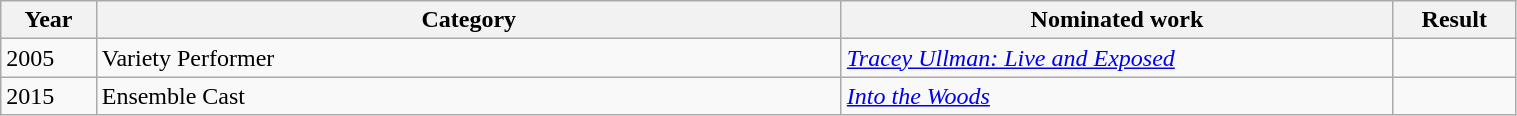<table width="80%" class="wikitable">
<tr>
<th width="10">Year</th>
<th width="300">Category</th>
<th width="220">Nominated work</th>
<th width="30">Result</th>
</tr>
<tr>
<td>2005</td>
<td>Variety Performer</td>
<td><em><a href='#'>Tracey Ullman: Live and Exposed</a></em></td>
<td></td>
</tr>
<tr>
<td>2015</td>
<td>Ensemble Cast</td>
<td><em><a href='#'>Into the Woods</a></em></td>
<td></td>
</tr>
</table>
